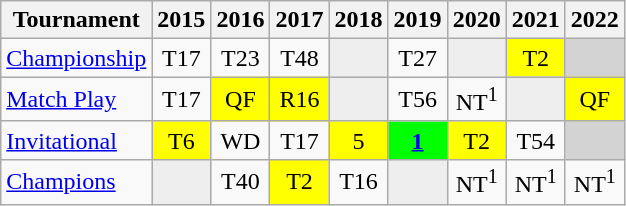<table class="wikitable" style="text-align:center;">
<tr>
<th>Tournament</th>
<th>2015</th>
<th>2016</th>
<th>2017</th>
<th>2018</th>
<th>2019</th>
<th>2020</th>
<th>2021</th>
<th>2022</th>
</tr>
<tr>
<td align="left"><a href='#'>Championship</a></td>
<td>T17</td>
<td>T23</td>
<td>T48</td>
<td style="background:#eeeeee;"></td>
<td>T27</td>
<td style="background:#eeeeee;"></td>
<td style="background:yellow;">T2</td>
<td colspan=1 style="background:#D3D3D3;"></td>
</tr>
<tr>
<td align="left"><a href='#'>Match Play</a></td>
<td>T17</td>
<td style="background:yellow;">QF</td>
<td style="background:yellow;">R16</td>
<td style="background:#eeeeee;"></td>
<td>T56</td>
<td>NT<sup>1</sup></td>
<td style="background:#eeeeee;"></td>
<td style="background:yellow;">QF</td>
</tr>
<tr>
<td align="left"><a href='#'>Invitational</a></td>
<td style="background:yellow;">T6</td>
<td>WD</td>
<td>T17</td>
<td style="background:yellow;">5</td>
<td style="background:lime;"><a href='#'><strong>1</strong></a></td>
<td style="background:yellow;">T2</td>
<td>T54</td>
<td colspan=1 style="background:#D3D3D3;"></td>
</tr>
<tr>
<td align="left"><a href='#'>Champions</a></td>
<td style="background:#eeeeee;"></td>
<td>T40</td>
<td style="background:yellow;">T2</td>
<td>T16</td>
<td style="background:#eeeeee;"></td>
<td>NT<sup>1</sup></td>
<td>NT<sup>1</sup></td>
<td>NT<sup>1</sup></td>
</tr>
</table>
